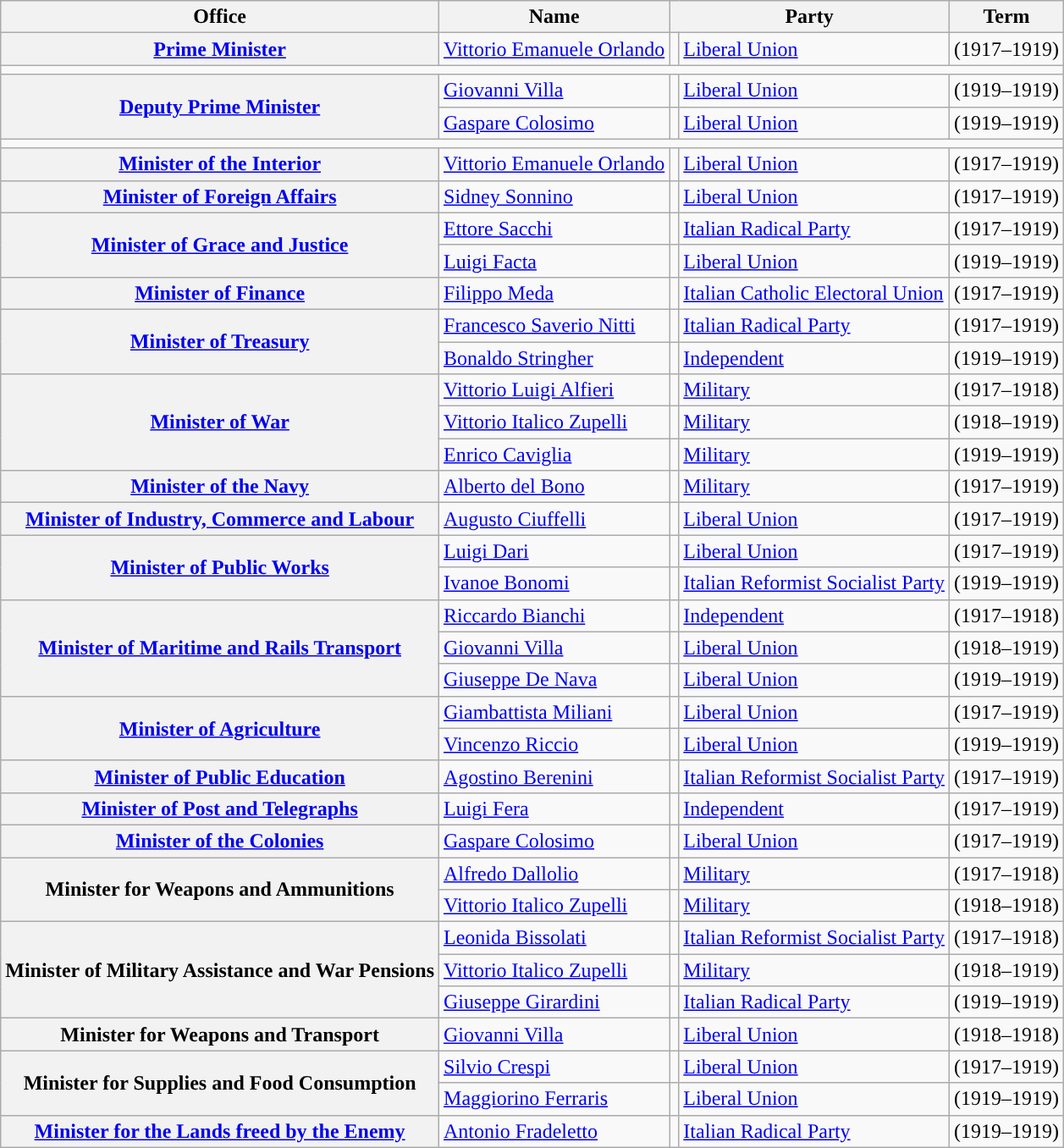<table class="wikitable" style="font-size: 100%;">
<tr>
<th>Office</th>
<th>Name</th>
<th colspan=2>Party</th>
<th>Term</th>
</tr>
<tr>
<th><a href='#'>Prime Minister</a></th>
<td><a href='#'>Vittorio Emanuele Orlando</a></td>
<td style="color:inherit;background:"></td>
<td><a href='#'>Liberal Union</a></td>
<td>(1917–1919)</td>
</tr>
<tr>
<td colspan=6></td>
</tr>
<tr>
<th rowspan=2><a href='#'>Deputy Prime Minister</a></th>
<td><a href='#'>Giovanni Villa</a></td>
<td style="color:inherit;background:"></td>
<td><a href='#'>Liberal Union</a></td>
<td>(1919–1919)</td>
</tr>
<tr>
<td><a href='#'>Gaspare Colosimo</a></td>
<td style="color:inherit;background:"></td>
<td><a href='#'>Liberal Union</a></td>
<td>(1919–1919)</td>
</tr>
<tr>
<td colspan=6></td>
</tr>
<tr>
<th><a href='#'>Minister of the Interior</a></th>
<td><a href='#'>Vittorio Emanuele Orlando</a></td>
<td style="color:inherit;background:"></td>
<td><a href='#'>Liberal Union</a></td>
<td>(1917–1919)</td>
</tr>
<tr>
<th><a href='#'>Minister of Foreign Affairs</a></th>
<td><a href='#'>Sidney Sonnino</a></td>
<td style="color:inherit;background:"></td>
<td><a href='#'>Liberal Union</a></td>
<td>(1917–1919)</td>
</tr>
<tr>
<th rowspan=2><a href='#'>Minister of Grace and Justice</a></th>
<td><a href='#'>Ettore Sacchi</a></td>
<td style="color:inherit;background:"></td>
<td><a href='#'>Italian Radical Party</a></td>
<td>(1917–1919)</td>
</tr>
<tr>
<td><a href='#'>Luigi Facta</a></td>
<td style="color:inherit;background:"></td>
<td><a href='#'>Liberal Union</a></td>
<td>(1919–1919)</td>
</tr>
<tr>
<th><a href='#'>Minister of Finance</a></th>
<td><a href='#'>Filippo Meda</a></td>
<td style="color:inherit;background:"></td>
<td><a href='#'>Italian Catholic Electoral Union</a></td>
<td>(1917–1919)</td>
</tr>
<tr>
<th rowspan=2><a href='#'>Minister of Treasury</a></th>
<td><a href='#'>Francesco Saverio Nitti</a></td>
<td style="color:inherit;background:"></td>
<td><a href='#'>Italian Radical Party</a></td>
<td>(1917–1919)</td>
</tr>
<tr>
<td><a href='#'>Bonaldo Stringher</a></td>
<td style="color:inherit;background:"></td>
<td><a href='#'>Independent</a></td>
<td>(1919–1919)</td>
</tr>
<tr>
<th rowspan=3><a href='#'>Minister of War</a></th>
<td><a href='#'>Vittorio Luigi Alfieri</a></td>
<td style="color:inherit;background:"></td>
<td><a href='#'>Military</a></td>
<td>(1917–1918)</td>
</tr>
<tr>
<td><a href='#'>Vittorio Italico Zupelli</a></td>
<td style="color:inherit;background:"></td>
<td><a href='#'>Military</a></td>
<td>(1918–1919)</td>
</tr>
<tr>
<td><a href='#'>Enrico Caviglia</a></td>
<td style="color:inherit;background:"></td>
<td><a href='#'>Military</a></td>
<td>(1919–1919)</td>
</tr>
<tr>
<th><a href='#'>Minister of the Navy</a></th>
<td><a href='#'>Alberto del Bono</a></td>
<td style="color:inherit;background:"></td>
<td><a href='#'>Military</a></td>
<td>(1917–1919)</td>
</tr>
<tr>
<th><a href='#'>Minister of Industry, Commerce and Labour</a></th>
<td><a href='#'>Augusto Ciuffelli</a></td>
<td style="color:inherit;background:"></td>
<td><a href='#'>Liberal Union</a></td>
<td>(1917–1919)</td>
</tr>
<tr>
<th rowspan=2><a href='#'>Minister of Public Works</a></th>
<td><a href='#'>Luigi Dari</a></td>
<td style="color:inherit;background:"></td>
<td><a href='#'>Liberal Union</a></td>
<td>(1917–1919)</td>
</tr>
<tr>
<td><a href='#'>Ivanoe Bonomi</a></td>
<td style="color:inherit;background:"></td>
<td><a href='#'>Italian Reformist Socialist Party</a></td>
<td>(1919–1919)</td>
</tr>
<tr>
<th rowspan=3><a href='#'>Minister of Maritime and Rails Transport</a></th>
<td><a href='#'>Riccardo Bianchi</a></td>
<td style="color:inherit;background:"></td>
<td><a href='#'>Independent</a></td>
<td>(1917–1918)</td>
</tr>
<tr>
<td><a href='#'>Giovanni Villa</a></td>
<td style="color:inherit;background:"></td>
<td><a href='#'>Liberal Union</a></td>
<td>(1918–1919)</td>
</tr>
<tr>
<td><a href='#'>Giuseppe De Nava</a></td>
<td style="color:inherit;background:"></td>
<td><a href='#'>Liberal Union</a></td>
<td>(1919–1919)</td>
</tr>
<tr>
<th rowspan=2><a href='#'>Minister of Agriculture</a></th>
<td><a href='#'>Giambattista Miliani</a></td>
<td style="color:inherit;background:"></td>
<td><a href='#'>Liberal Union</a></td>
<td>(1917–1919)</td>
</tr>
<tr>
<td><a href='#'>Vincenzo Riccio</a></td>
<td style="color:inherit;background:"></td>
<td><a href='#'>Liberal Union</a></td>
<td>(1919–1919)</td>
</tr>
<tr>
<th><a href='#'>Minister of Public Education</a></th>
<td><a href='#'>Agostino Berenini</a></td>
<td style="color:inherit;background:"></td>
<td><a href='#'>Italian Reformist Socialist Party</a></td>
<td>(1917–1919)</td>
</tr>
<tr>
<th><a href='#'>Minister of Post and Telegraphs</a></th>
<td><a href='#'>Luigi Fera</a></td>
<td style="color:inherit;background:"></td>
<td><a href='#'>Independent</a></td>
<td>(1917–1919)</td>
</tr>
<tr>
<th><a href='#'>Minister of the Colonies</a></th>
<td><a href='#'>Gaspare Colosimo</a></td>
<td style="color:inherit;background:"></td>
<td><a href='#'>Liberal Union</a></td>
<td>(1917–1919)</td>
</tr>
<tr>
<th rowspan=2>Minister for Weapons and Ammunitions</th>
<td><a href='#'>Alfredo Dallolio</a></td>
<td style="color:inherit;background:"></td>
<td><a href='#'>Military</a></td>
<td>(1917–1918)</td>
</tr>
<tr>
<td><a href='#'>Vittorio Italico Zupelli</a></td>
<td style="color:inherit;background:"></td>
<td><a href='#'>Military</a></td>
<td>(1918–1918)</td>
</tr>
<tr>
<th rowspan=3>Minister of Military Assistance and War Pensions</th>
<td><a href='#'>Leonida Bissolati</a></td>
<td style="color:inherit;background:"></td>
<td><a href='#'>Italian Reformist Socialist Party</a></td>
<td>(1917–1918)</td>
</tr>
<tr>
<td><a href='#'>Vittorio Italico Zupelli</a></td>
<td style="color:inherit;background:"></td>
<td><a href='#'>Military</a></td>
<td>(1918–1919)</td>
</tr>
<tr>
<td><a href='#'>Giuseppe Girardini</a></td>
<td style="color:inherit;background:"></td>
<td><a href='#'>Italian Radical Party</a></td>
<td>(1919–1919)</td>
</tr>
<tr>
<th>Minister for Weapons and Transport</th>
<td><a href='#'>Giovanni Villa</a></td>
<td style="color:inherit;background:"></td>
<td><a href='#'>Liberal Union</a></td>
<td>(1918–1918)</td>
</tr>
<tr>
<th rowspan=2>Minister for Supplies and Food Consumption</th>
<td><a href='#'>Silvio Crespi</a></td>
<td style="color:inherit;background:"></td>
<td><a href='#'>Liberal Union</a></td>
<td>(1917–1919)</td>
</tr>
<tr>
<td><a href='#'>Maggiorino Ferraris</a></td>
<td style="color:inherit;background:"></td>
<td><a href='#'>Liberal Union</a></td>
<td>(1919–1919)</td>
</tr>
<tr>
<th><a href='#'>Minister for the Lands freed by the Enemy</a></th>
<td><a href='#'>Antonio Fradeletto</a></td>
<td style="color:inherit;background:"></td>
<td><a href='#'>Italian Radical Party</a></td>
<td>(1919–1919)</td>
</tr>
</table>
